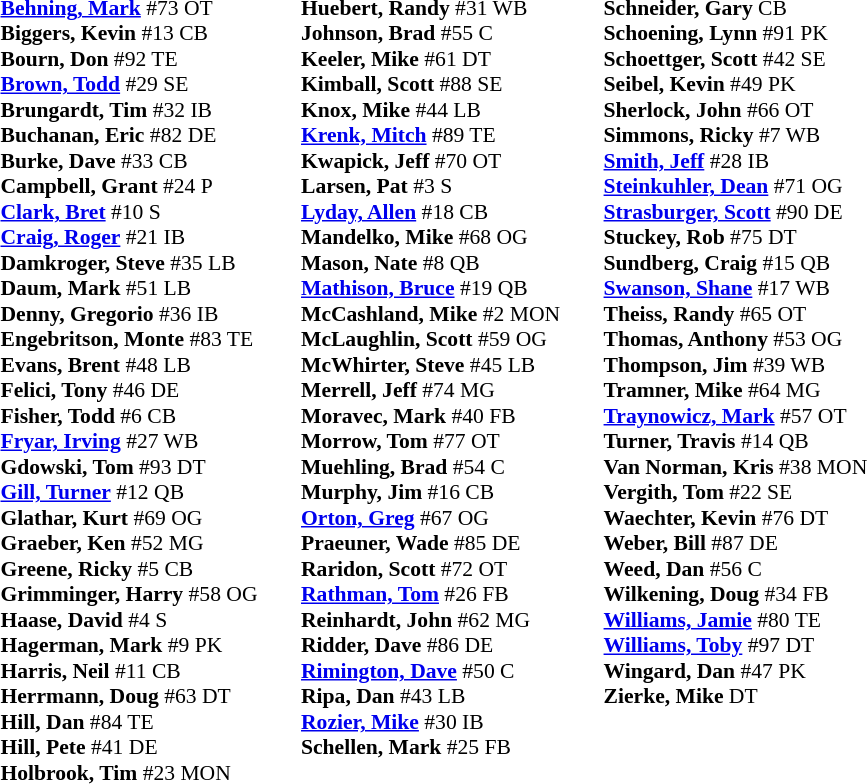<table class="toccolours" style="border-collapse:collapse; font-size:90%;">
<tr>
<td colspan="7" align="center"></td>
</tr>
<tr>
<td colspan=7 align="right"></td>
</tr>
<tr>
<td valign="top"><br><strong><a href='#'>Behning, Mark</a></strong> #73  OT<br>
<strong>Biggers, Kevin</strong> #13  CB<br>
<strong>Bourn, Don</strong> #92  TE<br>
<strong><a href='#'>Brown, Todd</a></strong> #29  SE<br>
<strong>Brungardt, Tim</strong> #32  IB<br>
<strong>Buchanan, Eric</strong> #82  DE<br>
<strong>Burke, Dave</strong> #33  CB<br>
<strong>Campbell, Grant</strong> #24  P<br>
<strong><a href='#'>Clark, Bret</a></strong> #10  S<br>
<strong><a href='#'>Craig, Roger</a></strong> #21  IB<br>
<strong>Damkroger, Steve</strong> #35  LB<br>
<strong>Daum, Mark</strong> #51  LB<br>
<strong>Denny, Gregorio</strong> #36  IB<br>
<strong>Engebritson, Monte</strong> #83  TE<br>
<strong>Evans, Brent</strong> #48  LB<br>
<strong>Felici, Tony</strong> #46  DE<br>
<strong>Fisher, Todd</strong> #6  CB<br>
<strong><a href='#'>Fryar, Irving</a></strong> #27  WB<br>
<strong>Gdowski, Tom</strong> #93  DT<br>
<strong><a href='#'>Gill, Turner</a></strong> #12  QB<br>
<strong>Glathar, Kurt</strong> #69  OG<br>
<strong>Graeber, Ken</strong> #52  MG<br>
<strong>Greene, Ricky</strong> #5  CB<br>
<strong>Grimminger, Harry</strong> #58  OG<br>
<strong>Haase, David</strong> #4  S<br>
<strong>Hagerman, Mark</strong> #9  PK<br>
<strong>Harris, Neil</strong> #11  CB<br>
<strong>Herrmann, Doug</strong> #63  DT<br>
<strong>Hill, Dan</strong> #84  TE<br>
<strong>Hill, Pete</strong> #41  DE<br>
<strong>Holbrook, Tim</strong> #23  MON<br></td>
<td width="25"> </td>
<td valign="top"><br><strong>Huebert, Randy</strong> #31  WB<br>
<strong>Johnson, Brad</strong> #55  C<br>
<strong>Keeler, Mike</strong> #61  DT<br>
<strong>Kimball, Scott</strong> #88  SE<br>
<strong>Knox, Mike</strong> #44  LB<br>
<strong><a href='#'>Krenk, Mitch</a></strong> #89  TE<br>
<strong>Kwapick, Jeff</strong> #70  OT<br>
<strong>Larsen, Pat</strong> #3  S<br>
<strong><a href='#'>Lyday, Allen</a></strong> #18  CB<br>
<strong>Mandelko, Mike</strong> #68  OG<br>
<strong>Mason, Nate</strong> #8  QB<br>
<strong><a href='#'>Mathison, Bruce</a></strong> #19  QB<br>
<strong>McCashland, Mike</strong> #2  MON<br>
<strong>McLaughlin, Scott</strong> #59  OG<br>
<strong>McWhirter, Steve</strong> #45  LB<br>
<strong>Merrell, Jeff</strong> #74  MG<br>
<strong>Moravec, Mark</strong> #40  FB<br>
<strong>Morrow, Tom</strong> #77  OT<br>
<strong>Muehling, Brad</strong> #54  C<br>
<strong>Murphy, Jim</strong> #16  CB<br>
<strong><a href='#'>Orton, Greg</a></strong> #67  OG<br>
<strong>Praeuner, Wade</strong> #85  DE<br>
<strong>Raridon, Scott</strong> #72  OT<br>
<strong><a href='#'>Rathman, Tom</a></strong> #26  FB<br>
<strong>Reinhardt, John</strong> #62  MG<br>
<strong>Ridder, Dave</strong> #86  DE<br>
<strong><a href='#'>Rimington, Dave</a></strong> #50  C<br>
<strong>Ripa, Dan</strong> #43  LB<br>
<strong><a href='#'>Rozier, Mike</a></strong> #30  IB<br>
<strong>Schellen, Mark</strong> #25  FB<br></td>
<td width="25"> </td>
<td valign="top"><br><strong>Schneider, Gary</strong>  CB<br>
<strong>Schoening, Lynn</strong> #91  PK<br>
<strong>Schoettger, Scott</strong> #42  SE<br>
<strong>Seibel, Kevin</strong> #49  PK<br>
<strong>Sherlock, John</strong> #66  OT<br>
<strong>Simmons, Ricky</strong> #7  WB<br>
<strong><a href='#'>Smith, Jeff</a></strong> #28  IB<br>
<strong><a href='#'>Steinkuhler, Dean</a></strong> #71  OG<br>
<strong><a href='#'>Strasburger, Scott</a></strong> #90  DE<br>
<strong>Stuckey, Rob</strong> #75  DT<br>
<strong>Sundberg, Craig</strong> #15  QB<br>
<strong><a href='#'>Swanson, Shane</a></strong> #17  WB<br>
<strong>Theiss, Randy</strong> #65  OT<br>
<strong>Thomas, Anthony</strong> #53  OG<br>
<strong>Thompson, Jim</strong> #39  WB<br>
<strong>Tramner, Mike</strong> #64  MG<br>
<strong><a href='#'>Traynowicz, Mark</a></strong> #57  OT<br>
<strong>Turner, Travis</strong> #14  QB<br>
<strong>Van Norman, Kris</strong> #38  MON<br>
<strong>Vergith, Tom</strong> #22  SE<br>
<strong>Waechter, Kevin</strong> #76  DT<br>
<strong>Weber, Bill</strong> #87  DE<br>
<strong>Weed, Dan</strong> #56  C<br>
<strong>Wilkening, Doug</strong> #34  FB<br>
<strong><a href='#'>Williams, Jamie</a></strong> #80  TE<br>
<strong><a href='#'>Williams, Toby</a></strong> #97  DT<br>
<strong>Wingard, Dan</strong> #47  PK<br>
<strong>Zierke, Mike</strong>  DT<br></td>
</tr>
<tr>
<td colspan="5" valign="bottom" align="right"></td>
</tr>
</table>
